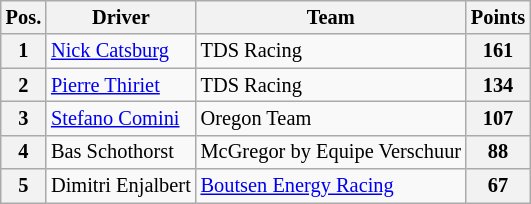<table class="wikitable" style="font-size: 85%">
<tr>
<th>Pos.</th>
<th>Driver</th>
<th>Team</th>
<th>Points</th>
</tr>
<tr>
<th>1</th>
<td> <a href='#'>Nick Catsburg</a></td>
<td> TDS Racing</td>
<th>161</th>
</tr>
<tr>
<th>2</th>
<td> <a href='#'>Pierre Thiriet</a></td>
<td> TDS Racing</td>
<th>134</th>
</tr>
<tr>
<th>3</th>
<td> <a href='#'>Stefano Comini</a></td>
<td> Oregon Team</td>
<th>107</th>
</tr>
<tr>
<th>4</th>
<td> Bas Schothorst</td>
<td> McGregor by Equipe Verschuur</td>
<th>88</th>
</tr>
<tr>
<th>5</th>
<td> Dimitri Enjalbert</td>
<td> <a href='#'>Boutsen Energy Racing</a></td>
<th>67</th>
</tr>
</table>
